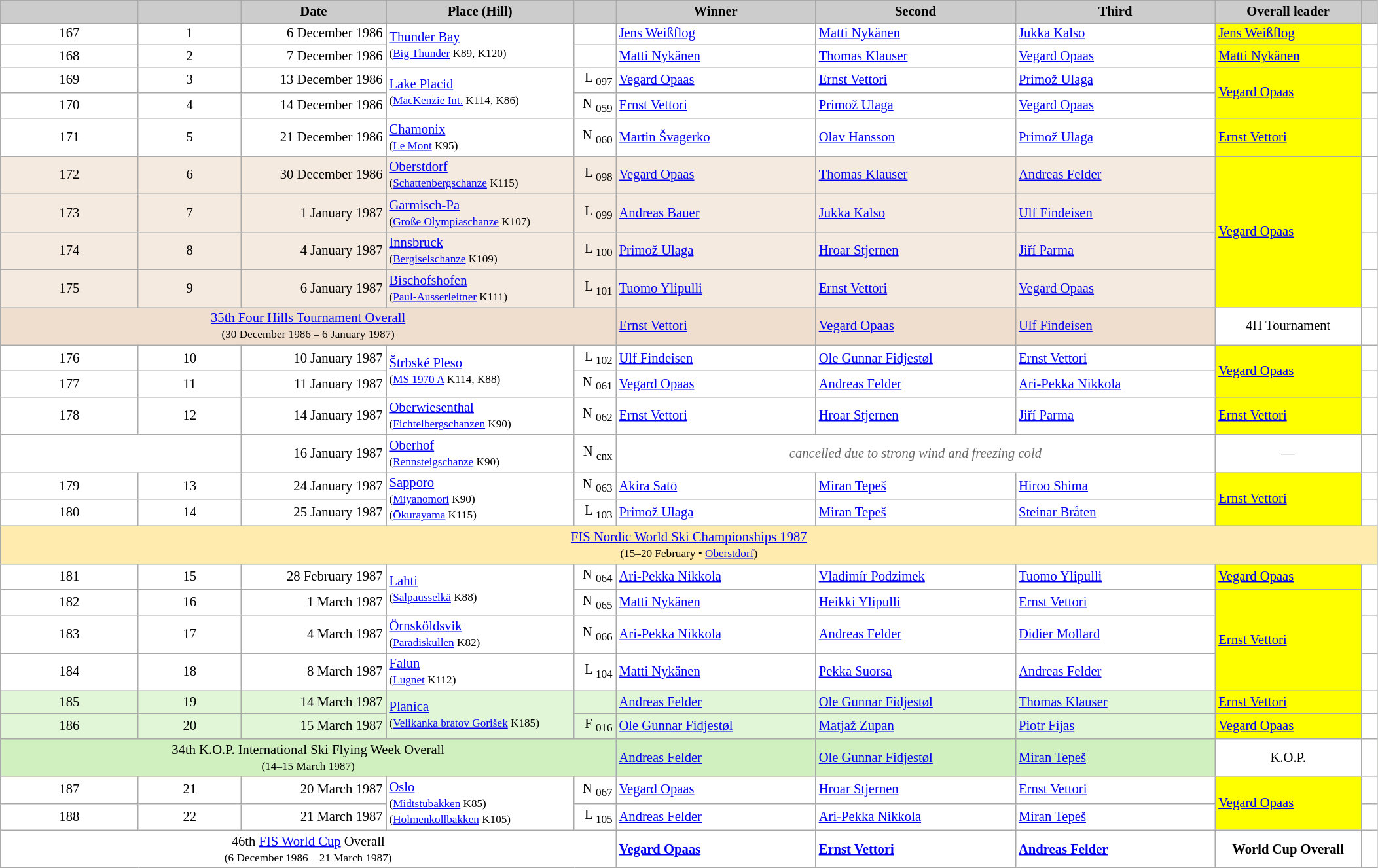<table class="wikitable plainrowheaders" style="background:#fff; font-size:86%; width:111%; line-height:16px; border:gray solid 1px; border-collapse:collapse;">
<tr>
<th scope="col" style="background:#ccc; width=30 px;"></th>
<th scope="col" style="background:#ccc; width=30 px;"></th>
<th scope="col" style="background:#ccc; width:141px;">Date</th>
<th scope="col" style="background:#ccc; width:185px;">Place (Hill)</th>
<th scope="col" style="background:#ccc; width:36px;"></th>
<th scope="col" style="background:#ccc; width:197px;">Winner</th>
<th scope="col" style="background:#ccc; width:197px;">Second</th>
<th scope="col" style="background:#ccc; width:197px;">Third</th>
<th scope="col" style="background:#ccc; width:142px;">Overall leader</th>
<th scope="col" style="background:#ccc; width:10px;"></th>
</tr>
<tr>
<td align=center>167</td>
<td align=center>1</td>
<td align=right>6 December 1986</td>
<td rowspan=2> <a href='#'>Thunder Bay</a><br><small>(<a href='#'>Big Thunder</a> K89, K120)</small></td>
<td align=right></td>
<td> <a href='#'>Jens Weißflog</a></td>
<td> <a href='#'>Matti Nykänen</a></td>
<td> <a href='#'>Jukka Kalso</a></td>
<td bgcolor=yellow> <a href='#'>Jens Weißflog</a></td>
<td></td>
</tr>
<tr>
<td align=center>168</td>
<td align=center>2</td>
<td align=right>7 December 1986</td>
<td align=right></td>
<td> <a href='#'>Matti Nykänen</a></td>
<td> <a href='#'>Thomas Klauser</a></td>
<td> <a href='#'>Vegard Opaas</a></td>
<td bgcolor=yellow> <a href='#'>Matti Nykänen</a></td>
<td></td>
</tr>
<tr>
<td align=center>169</td>
<td align=center>3</td>
<td align=right>13 December 1986</td>
<td rowspan=2> <a href='#'>Lake Placid</a><br><small>(<a href='#'>MacKenzie Int.</a> K114, K86)</small></td>
<td align=right>L <sub>097</sub></td>
<td> <a href='#'>Vegard Opaas</a></td>
<td> <a href='#'>Ernst Vettori</a></td>
<td> <a href='#'>Primož Ulaga</a></td>
<td bgcolor=yellow rowspan=2> <a href='#'>Vegard Opaas</a></td>
<td></td>
</tr>
<tr>
<td align=center>170</td>
<td align=center>4</td>
<td align=right>14 December 1986</td>
<td align=right>N <sub>059</sub></td>
<td> <a href='#'>Ernst Vettori</a></td>
<td> <a href='#'>Primož Ulaga</a></td>
<td> <a href='#'>Vegard Opaas</a></td>
<td></td>
</tr>
<tr>
<td align=center>171</td>
<td align=center>5</td>
<td align=right>21 December 1986</td>
<td> <a href='#'>Chamonix</a><br><small>(<a href='#'>Le Mont</a> K95)</small></td>
<td align=right>N <sub>060</sub></td>
<td> <a href='#'>Martin Švagerko</a></td>
<td> <a href='#'>Olav Hansson</a></td>
<td> <a href='#'>Primož Ulaga</a></td>
<td bgcolor=yellow> <a href='#'>Ernst Vettori</a></td>
<td></td>
</tr>
<tr bgcolor=#F5EADF>
<td align=center>172</td>
<td align=center>6</td>
<td align=right>30 December 1986</td>
<td> <a href='#'>Oberstdorf</a><br><small>(<a href='#'>Schattenbergschanze</a> K115)</small></td>
<td align=right>L <sub>098</sub></td>
<td> <a href='#'>Vegard Opaas</a></td>
<td> <a href='#'>Thomas Klauser</a></td>
<td> <a href='#'>Andreas Felder</a></td>
<td bgcolor=yellow rowspan=4> <a href='#'>Vegard Opaas</a></td>
<td bgcolor=white></td>
</tr>
<tr bgcolor=#F5EADF>
<td align=center>173</td>
<td align=center>7</td>
<td align=right>1 January 1987</td>
<td> <a href='#'>Garmisch-Pa</a><br><small>(<a href='#'>Große Olympiaschanze</a> K107)</small></td>
<td align=right>L <sub>099</sub></td>
<td> <a href='#'>Andreas Bauer</a></td>
<td> <a href='#'>Jukka Kalso</a></td>
<td> <a href='#'>Ulf Findeisen</a></td>
<td bgcolor=white></td>
</tr>
<tr bgcolor=#F5EADF>
<td align=center>174</td>
<td align=center>8</td>
<td align=right>4 January 1987</td>
<td> <a href='#'>Innsbruck</a><br><small>(<a href='#'>Bergiselschanze</a> K109)</small></td>
<td align=right>L <sub>100</sub></td>
<td> <a href='#'>Primož Ulaga</a></td>
<td> <a href='#'>Hroar Stjernen</a></td>
<td> <a href='#'>Jiří Parma</a></td>
<td bgcolor=white></td>
</tr>
<tr bgcolor=#F5EADF>
<td align=center>175</td>
<td align=center>9</td>
<td align=right>6 January 1987</td>
<td> <a href='#'>Bischofshofen</a><br><small>(<a href='#'>Paul-Ausserleitner</a> K111)</small></td>
<td align=right>L <sub>101</sub></td>
<td> <a href='#'>Tuomo Ylipulli</a></td>
<td> <a href='#'>Ernst Vettori</a></td>
<td> <a href='#'>Vegard Opaas</a></td>
<td bgcolor=white></td>
</tr>
<tr bgcolor=#EFDECD>
<td colspan=5 align=center><a href='#'>35th Four Hills Tournament Overall</a><br><small>(30 December 1986 – 6 January 1987)</small></td>
<td> <a href='#'>Ernst Vettori</a></td>
<td> <a href='#'>Vegard Opaas</a></td>
<td> <a href='#'>Ulf Findeisen</a></td>
<td bgcolor=white align=center>4H Tournament</td>
<td bgcolor=white></td>
</tr>
<tr>
<td align=center>176</td>
<td align=center>10</td>
<td align=right>10 January 1987</td>
<td rowspan=2> <a href='#'>Štrbské Pleso</a><br><small>(<a href='#'>MS 1970 A</a> K114, K88)</small></td>
<td align=right>L <sub>102</sub></td>
<td> <a href='#'>Ulf Findeisen</a></td>
<td> <a href='#'>Ole Gunnar Fidjestøl</a></td>
<td> <a href='#'>Ernst Vettori</a></td>
<td bgcolor=yellow rowspan=2> <a href='#'>Vegard Opaas</a></td>
<td></td>
</tr>
<tr>
<td align=center>177</td>
<td align=center>11</td>
<td align=right>11 January 1987</td>
<td align=right>N <sub>061</sub></td>
<td> <a href='#'>Vegard Opaas</a></td>
<td> <a href='#'>Andreas Felder</a></td>
<td> <a href='#'>Ari-Pekka Nikkola</a></td>
<td></td>
</tr>
<tr>
<td align=center>178</td>
<td align=center>12</td>
<td align=right>14 January 1987</td>
<td> <a href='#'>Oberwiesenthal</a><br><small>(<a href='#'>Fichtelbergschanzen</a> K90)</small></td>
<td align=right>N <sub>062</sub></td>
<td> <a href='#'>Ernst Vettori</a></td>
<td> <a href='#'>Hroar Stjernen</a></td>
<td> <a href='#'>Jiří Parma</a></td>
<td bgcolor=yellow> <a href='#'>Ernst Vettori</a></td>
<td></td>
</tr>
<tr>
<td colspan=2></td>
<td align=right>16 January 1987</td>
<td> <a href='#'>Oberhof</a><br><small>(<a href='#'>Rennsteigschanze</a> K90)</small></td>
<td align=right>N <sub>cnx</sub></td>
<td colspan=3 align=center style=color:#696969><em>cancelled due to strong wind and freezing cold</em> </td>
<td bgcolor=white align=center>—</td>
<td bgcolor=white></td>
</tr>
<tr>
<td align=center>179</td>
<td align=center>13</td>
<td align=right>24 January 1987</td>
<td rowspan=2> <a href='#'>Sapporo</a><br><small>(<a href='#'>Miyanomori</a> K90)<br>(<a href='#'>Ōkurayama</a> K115)</small></td>
<td align=right>N <sub>063</sub></td>
<td> <a href='#'>Akira Satō</a></td>
<td> <a href='#'>Miran Tepeš</a></td>
<td> <a href='#'>Hiroo Shima</a></td>
<td bgcolor=yellow rowspan=2> <a href='#'>Ernst Vettori</a></td>
<td></td>
</tr>
<tr>
<td align=center>180</td>
<td align=center>14</td>
<td align=right>25 January 1987</td>
<td align=right>L <sub>103</sub></td>
<td> <a href='#'>Primož Ulaga</a></td>
<td> <a href='#'>Miran Tepeš</a></td>
<td> <a href='#'>Steinar Bråten</a></td>
<td></td>
</tr>
<tr style="background:#FFEBAD">
<td colspan=10 align=center><a href='#'>FIS Nordic World Ski Championships 1987</a><br><small>(15–20 February •  <a href='#'>Oberstdorf</a>)</small></td>
</tr>
<tr>
<td align=center>181</td>
<td align=center>15</td>
<td align=right>28 February 1987</td>
<td rowspan=2> <a href='#'>Lahti</a><br><small>(<a href='#'>Salpausselkä</a> K88)</small></td>
<td align=right>N <sub>064</sub></td>
<td> <a href='#'>Ari-Pekka Nikkola</a></td>
<td> <a href='#'>Vladimír Podzimek</a></td>
<td> <a href='#'>Tuomo Ylipulli</a></td>
<td bgcolor=yellow> <a href='#'>Vegard Opaas</a></td>
<td></td>
</tr>
<tr>
<td align=center>182</td>
<td align=center>16</td>
<td align=right>1 March 1987</td>
<td align=right>N <sub>065</sub></td>
<td> <a href='#'>Matti Nykänen</a></td>
<td> <a href='#'>Heikki Ylipulli</a></td>
<td> <a href='#'>Ernst Vettori</a></td>
<td bgcolor=yellow rowspan=3> <a href='#'>Ernst Vettori</a></td>
<td></td>
</tr>
<tr>
<td align=center>183</td>
<td align=center>17</td>
<td align=right>4 March 1987</td>
<td> <a href='#'>Örnsköldsvik</a><br><small>(<a href='#'>Paradiskullen</a> K82)</small></td>
<td align=right>N <sub>066</sub></td>
<td> <a href='#'>Ari-Pekka Nikkola</a></td>
<td> <a href='#'>Andreas Felder</a></td>
<td> <a href='#'>Didier Mollard</a></td>
<td></td>
</tr>
<tr>
<td align=center>184</td>
<td align=center>18</td>
<td align=right>8 March 1987</td>
<td> <a href='#'>Falun</a><br><small>(<a href='#'>Lugnet</a> K112)</small></td>
<td align=right>L <sub>104</sub></td>
<td> <a href='#'>Matti Nykänen</a></td>
<td> <a href='#'>Pekka Suorsa</a></td>
<td> <a href='#'>Andreas Felder</a></td>
<td></td>
</tr>
<tr bgcolor=#E1F5D7>
<td align=center>185</td>
<td align=center>19</td>
<td align=right>14 March 1987</td>
<td rowspan=2> <a href='#'>Planica</a><br><small>(<a href='#'>Velikanka bratov Gorišek</a> K185)</small></td>
<td align=right></td>
<td> <a href='#'>Andreas Felder</a></td>
<td> <a href='#'>Ole Gunnar Fidjestøl</a></td>
<td> <a href='#'>Thomas Klauser</a></td>
<td bgcolor=yellow> <a href='#'>Ernst Vettori</a></td>
<td bgcolor=white></td>
</tr>
<tr bgcolor=#E1F5D7>
<td align=center>186</td>
<td align=center>20</td>
<td align=right>15 March 1987</td>
<td align=right>F <sub>016</sub></td>
<td> <a href='#'>Ole Gunnar Fidjestøl</a></td>
<td> <a href='#'>Matjaž Zupan</a></td>
<td> <a href='#'>Piotr Fijas</a></td>
<td bgcolor=yellow> <a href='#'>Vegard Opaas</a></td>
<td bgcolor=white></td>
</tr>
<tr bgcolor=#D0F0C0>
<td colspan=5 align=center>34th K.O.P. International Ski Flying Week Overall<br><small>(14–15 March 1987)</small></td>
<td> <a href='#'>Andreas Felder</a></td>
<td> <a href='#'>Ole Gunnar Fidjestøl</a></td>
<td> <a href='#'>Miran Tepeš</a></td>
<td bgcolor=white align=center>K.O.P.</td>
<td bgcolor=white></td>
</tr>
<tr>
<td align=center>187</td>
<td align=center>21</td>
<td align=right>20 March 1987</td>
<td rowspan=2> <a href='#'>Oslo</a><br><small>(<a href='#'>Midtstubakken</a> K85)</small><br><small>(<a href='#'>Holmenkollbakken</a> K105)</small></td>
<td align=right>N <sub>067</sub></td>
<td> <a href='#'>Vegard Opaas</a></td>
<td> <a href='#'>Hroar Stjernen</a></td>
<td> <a href='#'>Ernst Vettori</a></td>
<td bgcolor=yellow rowspan=2> <a href='#'>Vegard Opaas</a></td>
<td></td>
</tr>
<tr>
<td align=center>188</td>
<td align=center>22</td>
<td align=right>21 March 1987</td>
<td align=right>L <sub>105</sub></td>
<td> <a href='#'>Andreas Felder</a></td>
<td> <a href='#'>Ari-Pekka Nikkola</a></td>
<td> <a href='#'>Miran Tepeš</a></td>
<td></td>
</tr>
<tr>
<td colspan="5" align="center">46th <a href='#'>FIS World Cup</a> Overall<br><small>(6 December 1986 – 21 March 1987)</small></td>
<td> <strong><a href='#'>Vegard Opaas</a></strong></td>
<td> <strong><a href='#'>Ernst Vettori</a></strong></td>
<td> <strong><a href='#'>Andreas Felder</a></strong></td>
<td align=center><strong>World Cup Overall</strong></td>
<td></td>
</tr>
</table>
